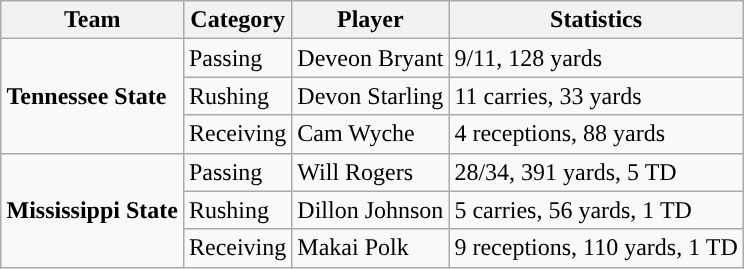<table class="wikitable" style="float: right;">
<tr>
<th>Team</th>
<th>Category</th>
<th>Player</th>
<th>Statistics</th>
</tr>
<tr>
<td rowspan=3><strong>Tennessee State</strong></td>
<td>Passing</td>
<td>Deveon Bryant</td>
<td>9/11, 128 yards</td>
</tr>
<tr>
<td>Rushing</td>
<td>Devon Starling</td>
<td>11 carries, 33 yards</td>
</tr>
<tr>
<td>Receiving</td>
<td>Cam Wyche</td>
<td>4 receptions, 88 yards</td>
</tr>
<tr>
<td rowspan=3><strong>Mississippi State</strong></td>
<td>Passing</td>
<td>Will Rogers</td>
<td>28/34, 391 yards, 5 TD</td>
</tr>
<tr>
<td>Rushing</td>
<td>Dillon Johnson</td>
<td>5 carries, 56 yards, 1 TD</td>
</tr>
<tr>
<td>Receiving</td>
<td>Makai Polk</td>
<td>9 receptions, 110 yards, 1 TD</td>
</tr>
</table>
